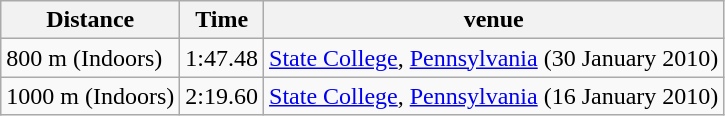<table class="wikitable">
<tr>
<th>Distance</th>
<th>Time</th>
<th>venue</th>
</tr>
<tr>
<td>800 m (Indoors)</td>
<td>1:47.48</td>
<td><a href='#'>State College</a>, <a href='#'>Pennsylvania</a> (30 January 2010)</td>
</tr>
<tr>
<td>1000 m (Indoors)</td>
<td>2:19.60</td>
<td><a href='#'>State College</a>, <a href='#'>Pennsylvania</a> (16 January 2010)</td>
</tr>
</table>
